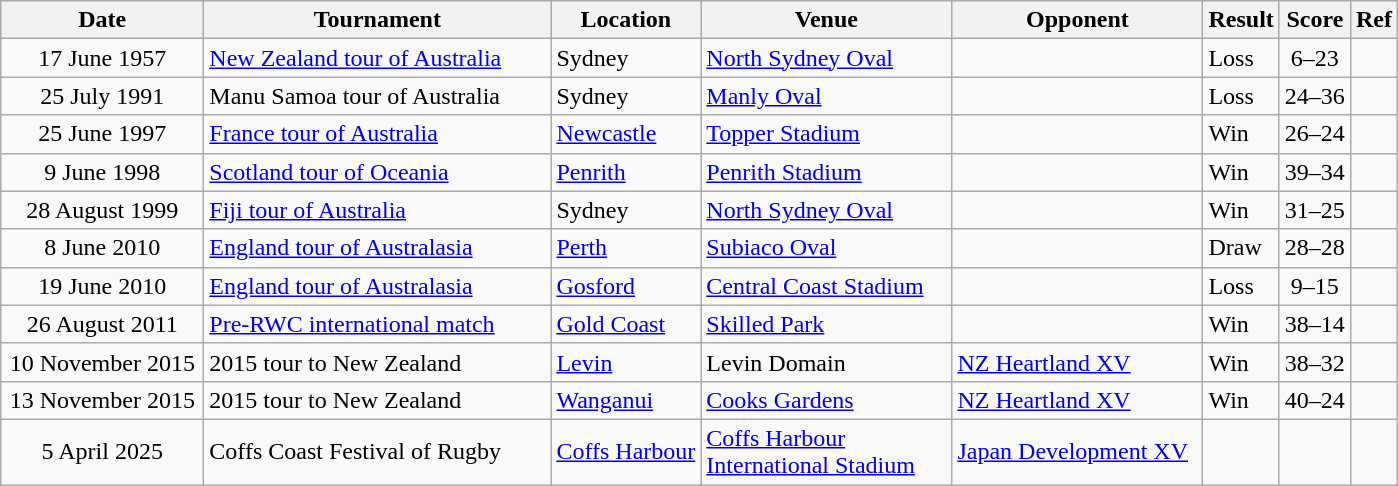<table class="wikitable sortable">
<tr>
<th style="width:8em;">Date</th>
<th style="width:14em;">Tournament</th>
<th>Location</th>
<th style="width:10em;">Venue</th>
<th style="width:10em;">Opponent</th>
<th>Result</th>
<th>Score</th>
<th>Ref</th>
</tr>
<tr>
<td align=center>17 June 1957</td>
<td><a href='#'>New Zealand tour of Australia</a></td>
<td>Sydney</td>
<td><a href='#'>North Sydney Oval</a></td>
<td></td>
<td>Loss</td>
<td align=center>6–23</td>
<td align=center></td>
</tr>
<tr>
<td align=center>25 July 1991</td>
<td>Manu Samoa tour of Australia</td>
<td>Sydney</td>
<td><a href='#'>Manly Oval</a></td>
<td></td>
<td>Loss</td>
<td align=center>24–36</td>
<td align=center><br></td>
</tr>
<tr>
<td align=center>25 June 1997</td>
<td><a href='#'>France tour of Australia</a></td>
<td><a href='#'>Newcastle</a></td>
<td><a href='#'>Topper Stadium</a></td>
<td></td>
<td>Win</td>
<td align=center>26–24</td>
<td align=center></td>
</tr>
<tr>
<td align=center>9 June 1998</td>
<td><a href='#'>Scotland tour of Oceania</a></td>
<td><a href='#'>Penrith</a></td>
<td><a href='#'>Penrith Stadium</a></td>
<td></td>
<td>Win</td>
<td align=center>39–34</td>
<td align=center></td>
</tr>
<tr>
<td align=center>28 August 1999</td>
<td><a href='#'>Fiji tour of Australia</a></td>
<td>Sydney</td>
<td><a href='#'>North Sydney Oval</a></td>
<td></td>
<td>Win</td>
<td align=center>31–25</td>
<td align=center></td>
</tr>
<tr>
<td align=center>8 June 2010</td>
<td><a href='#'>England tour of Australasia</a></td>
<td><a href='#'>Perth</a></td>
<td><a href='#'>Subiaco Oval</a></td>
<td></td>
<td>Draw</td>
<td align=center>28–28</td>
<td align=center></td>
</tr>
<tr>
<td align=center>19 June 2010</td>
<td><a href='#'>England tour of Australasia</a></td>
<td><a href='#'>Gosford</a></td>
<td><a href='#'>Central Coast Stadium</a></td>
<td></td>
<td>Loss</td>
<td align=center>9–15</td>
<td align=center></td>
</tr>
<tr>
<td align=center>26 August 2011</td>
<td><a href='#'>Pre-RWC international match</a></td>
<td><a href='#'>Gold Coast</a></td>
<td><a href='#'>Skilled Park</a></td>
<td></td>
<td>Win</td>
<td align=center>38–14</td>
<td align=center></td>
</tr>
<tr>
<td align=center>10 November 2015</td>
<td>2015 tour to New Zealand</td>
<td><a href='#'>Levin</a></td>
<td>Levin Domain</td>
<td> <a href='#'>NZ Heartland XV</a></td>
<td>Win</td>
<td align=center>38–32</td>
<td align=center></td>
</tr>
<tr>
<td align=center>13 November 2015</td>
<td>2015 tour to New Zealand</td>
<td><a href='#'>Wanganui</a></td>
<td><a href='#'>Cooks Gardens</a></td>
<td> <a href='#'>NZ Heartland XV</a></td>
<td>Win</td>
<td align=center>40–24</td>
<td align=center></td>
</tr>
<tr>
<td align=center>5 April 2025</td>
<td>Coffs Coast Festival of Rugby</td>
<td><a href='#'>Coffs Harbour</a></td>
<td><a href='#'>Coffs Harbour International Stadium</a></td>
<td> <a href='#'>Japan Development XV</a></td>
<td></td>
<td align=center></td>
<td align=center></td>
</tr>
</table>
